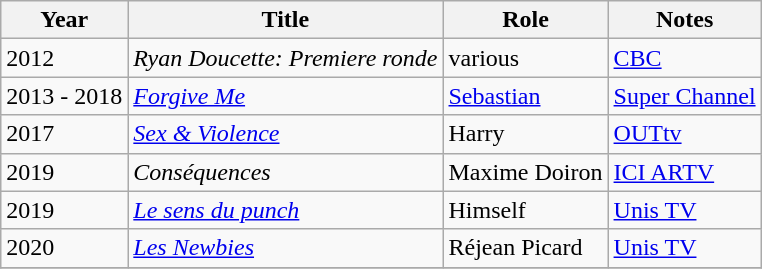<table class="wikitable sortable">
<tr>
<th>Year</th>
<th>Title</th>
<th>Role</th>
<th class="unsortable">Notes</th>
</tr>
<tr>
<td>2012</td>
<td><em>Ryan Doucette: Premiere ronde</em></td>
<td>various</td>
<td><a href='#'>CBC</a></td>
</tr>
<tr>
<td>2013 - 2018</td>
<td><em><a href='#'>Forgive Me</a></em></td>
<td><a href='#'>Sebastian</a></td>
<td><a href='#'>Super Channel</a></td>
</tr>
<tr>
<td>2017</td>
<td><em><a href='#'>Sex & Violence</a></em></td>
<td>Harry</td>
<td><a href='#'>OUTtv</a></td>
</tr>
<tr>
<td>2019</td>
<td><em>Conséquences</em></td>
<td>Maxime Doiron</td>
<td><a href='#'>ICI ARTV</a></td>
</tr>
<tr>
<td>2019</td>
<td><em><a href='#'>Le sens du punch</a></em></td>
<td>Himself</td>
<td><a href='#'>Unis TV</a></td>
</tr>
<tr>
<td>2020</td>
<td><em><a href='#'>Les Newbies</a></em></td>
<td>Réjean Picard</td>
<td><a href='#'>Unis TV</a></td>
</tr>
<tr>
</tr>
</table>
